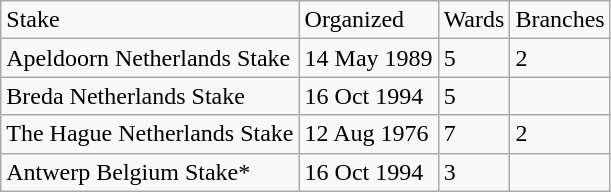<table class="wikitable">
<tr>
<td>Stake</td>
<td>Organized</td>
<td>Wards</td>
<td>Branches</td>
</tr>
<tr>
<td>Apeldoorn Netherlands Stake</td>
<td>14 May 1989</td>
<td>5</td>
<td>2</td>
</tr>
<tr>
<td>Breda Netherlands Stake</td>
<td>16 Oct 1994</td>
<td>5</td>
<td></td>
</tr>
<tr>
<td>The Hague Netherlands Stake</td>
<td>12 Aug 1976</td>
<td>7</td>
<td>2</td>
</tr>
<tr>
<td>Antwerp Belgium Stake*</td>
<td>16 Oct 1994</td>
<td>3</td>
<td></td>
</tr>
</table>
